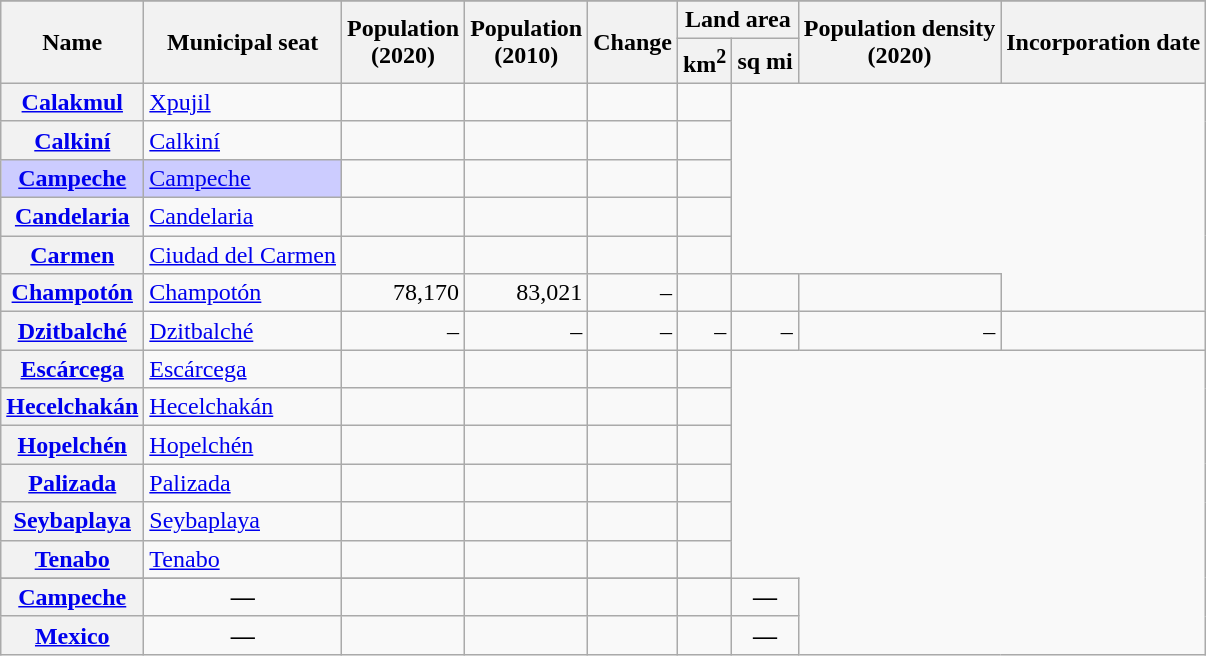<table class="wikitable sortable" style="text-align:right;">
<tr>
</tr>
<tr>
<th scope="col"  rowspan=2>Name</th>
<th scope="col"  rowspan=2>Municipal seat</th>
<th scope="col"  rowspan=2>Population<br>(2020)</th>
<th scope="col"  rowspan=2>Population<br>(2010)</th>
<th scope="col"  rowspan=2>Change</th>
<th scope="col" data-sort-type="number"  colspan=2>Land area</th>
<th scope="col" data-sort-type="number"  rowspan=2>Population density<br>(2020)</th>
<th scope="col"  rowspan=2>Incorporation date</th>
</tr>
<tr>
<th scope="col">km<sup>2</sup></th>
<th scope="col">sq mi</th>
</tr>
<tr>
<th scope="row" align="left"><a href='#'>Calakmul</a></th>
<td align=left><a href='#'>Xpujil</a></td>
<td></td>
<td></td>
<td></td>
<td></td>
</tr>
<tr>
<th scope="row" align="left"><a href='#'>Calkiní</a></th>
<td align=left><a href='#'>Calkiní</a></td>
<td></td>
<td></td>
<td></td>
<td></td>
</tr>
<tr>
<th scope="row" align="left" style="background:#CCF;"><a href='#'>Campeche</a></th>
<td align=left style="background:#CCF;"><a href='#'>Campeche</a></td>
<td></td>
<td></td>
<td></td>
<td></td>
</tr>
<tr>
<th scope="row" align="left"><a href='#'>Candelaria</a></th>
<td align=left><a href='#'>Candelaria</a></td>
<td></td>
<td></td>
<td></td>
<td></td>
</tr>
<tr>
<th scope="row" align="left"><a href='#'>Carmen</a></th>
<td align=left><a href='#'>Ciudad del Carmen</a></td>
<td></td>
<td></td>
<td></td>
<td></td>
</tr>
<tr>
<th scope="row" align="left"><a href='#'>Champotón</a></th>
<td align=left><a href='#'>Champotón</a></td>
<td>78,170</td>
<td>83,021</td>
<td>–</td>
<td></td>
<td></td>
<td></td>
</tr>
<tr>
<th scope="row" align="left"><a href='#'>Dzitbalché</a></th>
<td align=left><a href='#'>Dzitbalché</a></td>
<td>–</td>
<td>–</td>
<td>–</td>
<td>–</td>
<td>–</td>
<td>–</td>
<td></td>
</tr>
<tr>
<th scope="row" align="left"><a href='#'>Escárcega</a></th>
<td align=left><a href='#'>Escárcega</a></td>
<td></td>
<td></td>
<td></td>
<td></td>
</tr>
<tr>
<th scope="row" align="left"><a href='#'>Hecelchakán</a></th>
<td align=left><a href='#'>Hecelchakán</a></td>
<td></td>
<td></td>
<td></td>
<td></td>
</tr>
<tr>
<th scope="row" align="left"><a href='#'>Hopelchén</a></th>
<td align=left><a href='#'>Hopelchén</a></td>
<td></td>
<td></td>
<td></td>
<td></td>
</tr>
<tr>
<th scope="row" align="left"><a href='#'>Palizada</a></th>
<td align=left><a href='#'>Palizada</a></td>
<td></td>
<td></td>
<td></td>
<td></td>
</tr>
<tr>
<th scope="row" align="left"><a href='#'>Seybaplaya</a></th>
<td align=left><a href='#'>Seybaplaya</a></td>
<td></td>
<td></td>
<td></td>
<td></td>
</tr>
<tr>
<th scope="row" align="left"><a href='#'>Tenabo</a></th>
<td align=left><a href='#'>Tenabo</a></td>
<td></td>
<td></td>
<td></td>
<td></td>
</tr>
<tr>
</tr>
<tr class="sortbottom" style="text-align:center;" style="background: #f2f2f2;">
<th scope="row" align="left"><strong><a href='#'>Campeche</a></strong></th>
<td><strong>—</strong></td>
<td></td>
<td><strong></strong></td>
<td><strong></strong></td>
<td align="right"><strong></strong></td>
<td><strong>—</strong></td>
</tr>
<tr class="sortbottom" style="text-align:center;" style="background: #f2f2f2;">
<th scope="row" align="left"><strong><a href='#'>Mexico</a></strong></th>
<td><strong>—</strong></td>
<td></td>
<td><strong></strong></td>
<td><strong></strong></td>
<td align="right"><strong></strong></td>
<td><strong>—</strong></td>
</tr>
</table>
